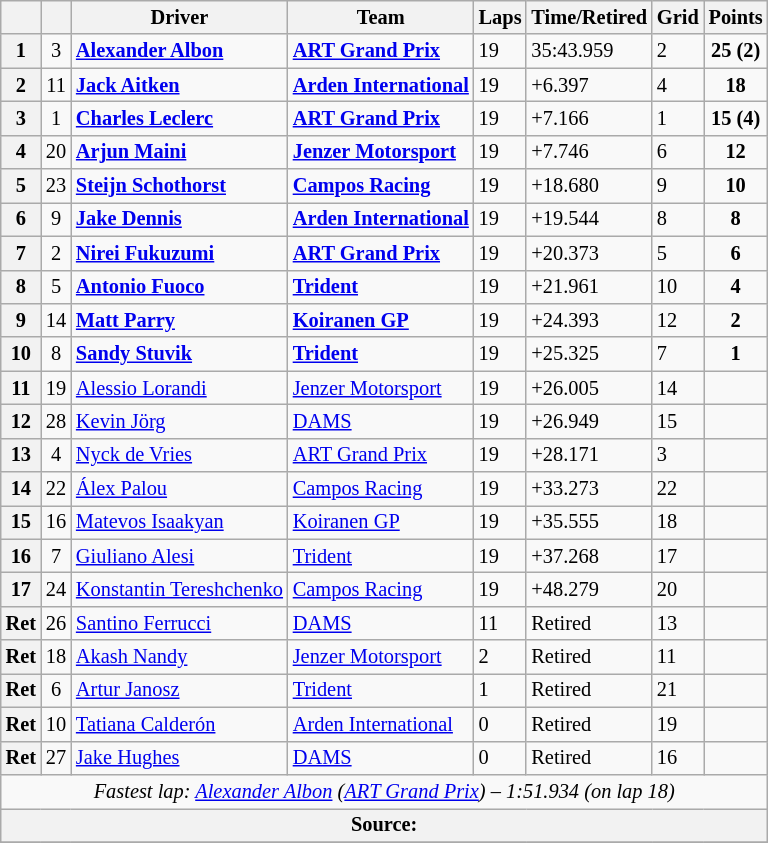<table class="wikitable" style="font-size:85%">
<tr>
<th></th>
<th></th>
<th>Driver</th>
<th>Team</th>
<th>Laps</th>
<th>Time/Retired</th>
<th>Grid</th>
<th>Points</th>
</tr>
<tr>
<th>1</th>
<td align="center">3</td>
<td> <strong><a href='#'>Alexander Albon</a></strong></td>
<td><strong><a href='#'>ART Grand Prix</a></strong></td>
<td>19</td>
<td>35:43.959</td>
<td>2</td>
<td align="center"><strong>25 (2)</strong></td>
</tr>
<tr>
<th>2</th>
<td align="center">11</td>
<td> <strong><a href='#'>Jack Aitken</a></strong></td>
<td><strong><a href='#'>Arden International</a></strong></td>
<td>19</td>
<td>+6.397</td>
<td>4</td>
<td align="center"><strong>18</strong></td>
</tr>
<tr>
<th>3</th>
<td align="center">1</td>
<td> <strong><a href='#'>Charles Leclerc</a></strong></td>
<td><strong><a href='#'>ART Grand Prix</a></strong></td>
<td>19</td>
<td>+7.166</td>
<td>1</td>
<td align="center"><strong>15 (4)</strong></td>
</tr>
<tr>
<th>4</th>
<td align="center">20</td>
<td> <strong><a href='#'>Arjun Maini</a></strong></td>
<td><strong><a href='#'>Jenzer Motorsport</a></strong></td>
<td>19</td>
<td>+7.746</td>
<td>6</td>
<td align="center"><strong>12</strong></td>
</tr>
<tr>
<th>5</th>
<td align="center">23</td>
<td> <strong><a href='#'>Steijn Schothorst</a></strong></td>
<td><strong><a href='#'>Campos Racing</a></strong></td>
<td>19</td>
<td>+18.680</td>
<td>9</td>
<td align="center"><strong>10</strong></td>
</tr>
<tr>
<th>6</th>
<td align="center">9</td>
<td> <strong><a href='#'>Jake Dennis</a></strong></td>
<td><strong><a href='#'>Arden International</a></strong></td>
<td>19</td>
<td>+19.544</td>
<td>8</td>
<td align="center"><strong>8</strong></td>
</tr>
<tr>
<th>7</th>
<td align="center">2</td>
<td> <strong><a href='#'>Nirei Fukuzumi</a></strong></td>
<td><strong><a href='#'>ART Grand Prix</a></strong></td>
<td>19</td>
<td>+20.373</td>
<td>5</td>
<td align="center"><strong>6</strong></td>
</tr>
<tr>
<th>8</th>
<td align="center">5</td>
<td> <strong><a href='#'>Antonio Fuoco</a></strong></td>
<td><strong><a href='#'>Trident</a></strong></td>
<td>19</td>
<td>+21.961</td>
<td>10</td>
<td align="center"><strong>4</strong></td>
</tr>
<tr>
<th>9</th>
<td align="center">14</td>
<td> <strong><a href='#'>Matt Parry</a></strong></td>
<td><strong><a href='#'>Koiranen GP</a></strong></td>
<td>19</td>
<td>+24.393</td>
<td>12</td>
<td align="center"><strong>2</strong></td>
</tr>
<tr>
<th>10</th>
<td align="center">8</td>
<td> <strong><a href='#'>Sandy Stuvik</a></strong></td>
<td><strong><a href='#'>Trident</a></strong></td>
<td>19</td>
<td>+25.325</td>
<td>7</td>
<td align="center"><strong>1</strong></td>
</tr>
<tr>
<th>11</th>
<td align="center">19</td>
<td> <a href='#'>Alessio Lorandi</a></td>
<td><a href='#'>Jenzer Motorsport</a></td>
<td>19</td>
<td>+26.005</td>
<td>14</td>
<td></td>
</tr>
<tr>
<th>12</th>
<td align="center">28</td>
<td> <a href='#'>Kevin Jörg</a></td>
<td><a href='#'>DAMS</a></td>
<td>19</td>
<td>+26.949</td>
<td>15</td>
<td></td>
</tr>
<tr>
<th>13</th>
<td align="center">4</td>
<td> <a href='#'>Nyck de Vries</a></td>
<td><a href='#'>ART Grand Prix</a></td>
<td>19</td>
<td>+28.171</td>
<td>3</td>
<td></td>
</tr>
<tr>
<th>14</th>
<td align="center">22</td>
<td> <a href='#'>Álex Palou</a></td>
<td><a href='#'>Campos Racing</a></td>
<td>19</td>
<td>+33.273</td>
<td>22</td>
<td></td>
</tr>
<tr>
<th>15</th>
<td align="center">16</td>
<td> <a href='#'>Matevos Isaakyan</a></td>
<td><a href='#'>Koiranen GP</a></td>
<td>19</td>
<td>+35.555</td>
<td>18</td>
<td></td>
</tr>
<tr>
<th>16</th>
<td align="center">7</td>
<td> <a href='#'>Giuliano Alesi</a></td>
<td><a href='#'>Trident</a></td>
<td>19</td>
<td>+37.268</td>
<td>17</td>
<td></td>
</tr>
<tr>
<th>17</th>
<td align="center">24</td>
<td> <a href='#'>Konstantin Tereshchenko</a></td>
<td><a href='#'>Campos Racing</a></td>
<td>19</td>
<td>+48.279</td>
<td>20</td>
<td></td>
</tr>
<tr>
<th>Ret</th>
<td align="center">26</td>
<td> <a href='#'>Santino Ferrucci</a></td>
<td><a href='#'>DAMS</a></td>
<td>11</td>
<td>Retired</td>
<td>13</td>
<td></td>
</tr>
<tr>
<th>Ret</th>
<td align="center">18</td>
<td> <a href='#'>Akash Nandy</a></td>
<td><a href='#'>Jenzer Motorsport</a></td>
<td>2</td>
<td>Retired</td>
<td>11</td>
<td></td>
</tr>
<tr>
<th>Ret</th>
<td align="center">6</td>
<td> <a href='#'>Artur Janosz</a></td>
<td><a href='#'>Trident</a></td>
<td>1</td>
<td>Retired</td>
<td>21</td>
<td></td>
</tr>
<tr>
<th>Ret</th>
<td align="center">10</td>
<td> <a href='#'>Tatiana Calderón</a></td>
<td><a href='#'>Arden International</a></td>
<td>0</td>
<td>Retired</td>
<td>19</td>
<td></td>
</tr>
<tr>
<th>Ret</th>
<td align="center">27</td>
<td> <a href='#'>Jake Hughes</a></td>
<td><a href='#'>DAMS</a></td>
<td>0</td>
<td>Retired</td>
<td>16</td>
<td></td>
</tr>
<tr>
<td colspan="8" align="center"><em>Fastest lap:  <a href='#'>Alexander Albon</a> (<a href='#'>ART Grand Prix</a>) – 1:51.934 (on lap 18)</em></td>
</tr>
<tr>
<th colspan="8">Source:</th>
</tr>
<tr>
</tr>
</table>
